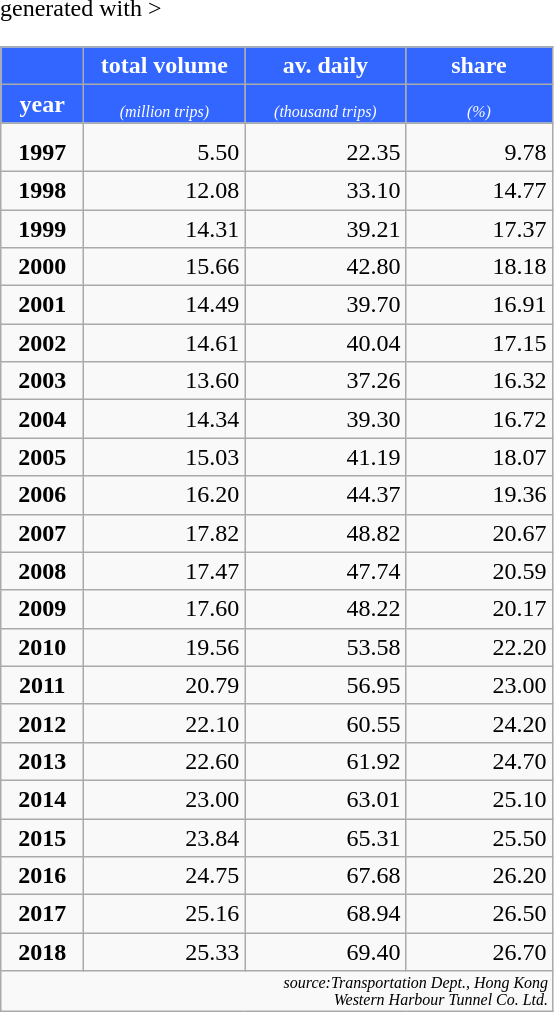<table class="wikitable" <hiddentext>generated with >
<tr style="background-color:#3366FF;font-weight:bold;color:#FFFFFF" align="center" valign="bottom">
<td width="48" height="13"> </td>
<td width="100">total volume</td>
<td width="100">av. daily</td>
<td width="90">share</td>
</tr>
<tr style="background-color:#3366FF;color:#FFFFFF" align="center" valign="bottom">
<td style="font-weight:bold" height="13">year</td>
<td style="font-size:8pt;font-style:Italic">(million trips)</td>
<td style="font-size:8pt;font-style:Italic">(thousand trips)</td>
<td style="font-size:8pt;font-style:Italic">(%)</td>
</tr>
<tr>
<td style="font-weight:bold" height="25" align="center" valign="bottom">1997</td>
<td align="right" valign="bottom">5.50</td>
<td align="right" valign="bottom">22.35</td>
<td align="right" valign="bottom">9.78</td>
</tr>
<tr>
<td style="font-weight:bold" height="13" align="center" valign="bottom">1998</td>
<td align="right" valign="bottom">12.08</td>
<td align="right" valign="bottom">33.10</td>
<td align="right" valign="bottom">14.77</td>
</tr>
<tr>
<td style="font-weight:bold" height="13" align="center" valign="bottom">1999</td>
<td align="right" valign="bottom">14.31</td>
<td align="right" valign="bottom">39.21</td>
<td align="right" valign="bottom">17.37</td>
</tr>
<tr>
<td style="font-weight:bold" height="13" align="center" valign="bottom">2000</td>
<td align="right" valign="bottom">15.66</td>
<td align="right" valign="bottom">42.80</td>
<td align="right" valign="bottom">18.18</td>
</tr>
<tr>
<td style="font-weight:bold" height="13" align="center" valign="bottom">2001</td>
<td align="right" valign="bottom">14.49</td>
<td align="right" valign="bottom">39.70</td>
<td align="right" valign="bottom">16.91</td>
</tr>
<tr>
<td style="font-weight:bold" height="13" align="center" valign="bottom">2002</td>
<td align="right" valign="bottom">14.61</td>
<td align="right" valign="bottom">40.04</td>
<td align="right" valign="bottom">17.15</td>
</tr>
<tr>
<td style="font-weight:bold" height="13" align="center" valign="bottom">2003</td>
<td align="right" valign="bottom">13.60</td>
<td align="right" valign="bottom">37.26</td>
<td align="right" valign="bottom">16.32</td>
</tr>
<tr>
<td style="font-weight:bold" height="13" align="center" valign="bottom">2004</td>
<td align="right" valign="bottom">14.34</td>
<td align="right" valign="bottom">39.30</td>
<td align="right" valign="bottom">16.72</td>
</tr>
<tr>
<td style="font-weight:bold" height="13" align="center" valign="bottom">2005</td>
<td align="right" valign="bottom">15.03</td>
<td align="right" valign="bottom">41.19</td>
<td align="right" valign="bottom">18.07</td>
</tr>
<tr>
<td style="font-weight:bold" height="13" align="center" valign="bottom">2006</td>
<td align="right" valign="bottom">16.20</td>
<td align="right" valign="bottom">44.37</td>
<td align="right" valign="bottom">19.36</td>
</tr>
<tr>
<td style="font-weight:bold" height="13" align="center" valign="bottom">2007</td>
<td align="right" valign="bottom">17.82</td>
<td align="right" valign="bottom">48.82</td>
<td align="right" valign="bottom">20.67</td>
</tr>
<tr>
<td style="font-weight:bold" height="13" align="center" valign="bottom">2008</td>
<td align="right" valign="bottom">17.47</td>
<td align="right" valign="bottom">47.74</td>
<td align="right" valign="bottom">20.59</td>
</tr>
<tr>
<td style="font-weight:bold" height="13" align="center" valign="bottom">2009</td>
<td align="right" valign="bottom">17.60</td>
<td align="right" valign="bottom">48.22</td>
<td align="right" valign="bottom">20.17</td>
</tr>
<tr>
<td style="font-weight:bold" height="13" align="center" valign="bottom">2010</td>
<td align="right" valign="bottom">19.56</td>
<td align="right" valign="bottom">53.58</td>
<td align="right" valign="bottom">22.20</td>
</tr>
<tr>
<td style="font-weight:bold" height="13" align="center" valign="bottom">2011</td>
<td align="right" valign="bottom">20.79</td>
<td align="right" valign="bottom">56.95</td>
<td align="right" valign="bottom">23.00</td>
</tr>
<tr>
<td style="font-weight:bold" height="13" align="center" valign="bottom">2012</td>
<td align="right" valign="bottom">22.10</td>
<td align="right" valign="bottom">60.55</td>
<td align="right" valign="bottom">24.20</td>
</tr>
<tr>
<td style="font-weight:bold" height="13" align="center" valign="bottom">2013</td>
<td align="right" valign="bottom">22.60</td>
<td align="right" valign="bottom">61.92</td>
<td align="right" valign="bottom">24.70</td>
</tr>
<tr>
<td style="font-weight:bold" height="13" align="center" valign="bottom">2014</td>
<td align="right" valign="bottom">23.00</td>
<td align="right" valign="bottom">63.01</td>
<td align="right" valign="bottom">25.10</td>
</tr>
<tr>
<td style="font-weight:bold" height="13" align="center" valign="bottom">2015</td>
<td align="right" valign="bottom">23.84</td>
<td align="right" valign="bottom">65.31</td>
<td align="right" valign="bottom">25.50</td>
</tr>
<tr>
<td style="font-weight:bold" height="13" align="center" valign="bottom">2016</td>
<td align="right" valign="bottom">24.75</td>
<td align="right" valign="bottom">67.68</td>
<td align="right" valign="bottom">26.20</td>
</tr>
<tr>
<td style="font-weight:bold" height="13" align="center" valign="bottom">2017</td>
<td align="right" valign="bottom">25.16</td>
<td align="right" valign="bottom">68.94</td>
<td align="right" valign="bottom">26.50</td>
</tr>
<tr>
<td style="font-weight:bold" height="13" align="center" valign="bottom">2018</td>
<td align="right" valign="bottom">25.33</td>
<td align="right" valign="bottom">69.40</td>
<td align="right" valign="bottom">26.70</td>
</tr>
<tr style="font-size:8pt;font-style:Italic;text-decoration:none" align="right" valign="bottom">
<td style="font-style:Italic" colspan="4" height="14">source:Transportation Dept., Hong Kong <br>Western Harbour Tunnel Co. Ltd.</td>
</tr>
</table>
